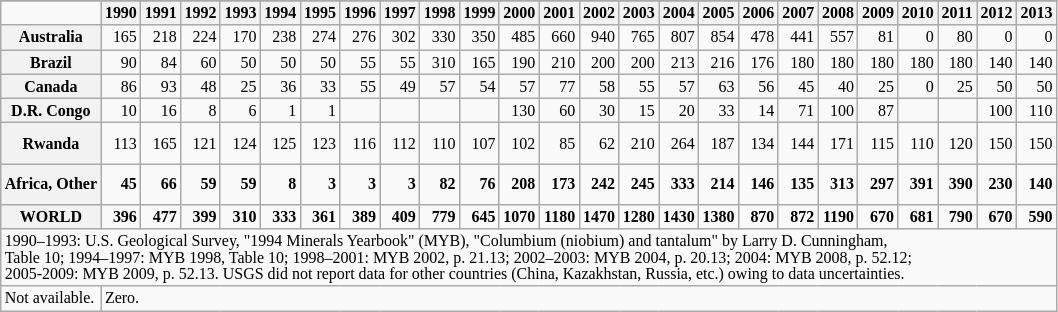<table class="wikitable">
<tr style="font-size:8pt">
</tr>
<tr style="font-size:8pt">
<td style="height:11px; text-align:center;"> </td>
<th style="text-align:right;">1990</th>
<th style="text-align:right;">1991</th>
<th style="text-align:right;">1992</th>
<th style="text-align:right;">1993</th>
<th style="text-align:right;">1994</th>
<th style="text-align:right;">1995</th>
<th style="text-align:right;">1996</th>
<th style="text-align:right;">1997</th>
<th style="text-align:right;">1998</th>
<th style="text-align:right;">1999</th>
<th style="text-align:right;">2000</th>
<th style="text-align:right;">2001</th>
<th style="text-align:right;">2002</th>
<th style="text-align:right;">2003</th>
<th style="text-align:right;">2004</th>
<th style="text-align:right;">2005</th>
<th style="text-align:right;">2006</th>
<th style="text-align:right;">2007</th>
<th style="text-align:right;">2008</th>
<th style="text-align:right;">2009</th>
<th style="text-align:right;">2010</th>
<th style="text-align:right;">2011</th>
<th style="text-align:right;">2012</th>
<th style="text-align:right;">2013</th>
</tr>
<tr style="font-size:8pt">
<th style="height:11px;">Australia</th>
<td style="text-align:right;">165</td>
<td style="text-align:right;">218</td>
<td style="text-align:right;">224</td>
<td style="text-align:right;">170</td>
<td style="text-align:right;">238</td>
<td style="text-align:right;">274</td>
<td style="text-align:right;">276</td>
<td style="text-align:right;">302</td>
<td style="text-align:right;">330</td>
<td style="text-align:right;">350</td>
<td style="text-align:right;">485</td>
<td style="text-align:right;">660</td>
<td style="text-align:right;">940</td>
<td style="text-align:right;">765</td>
<td style="text-align:right;">807</td>
<td style="text-align:right;">854</td>
<td style="text-align:right;">478</td>
<td style="text-align:right;">441</td>
<td style="text-align:right;">557</td>
<td style="text-align:right;">81</td>
<td style="text-align:right;">0</td>
<td style="text-align:right;">80</td>
<td style="text-align:right;">0</td>
<td style="text-align:right;">0</td>
</tr>
<tr style="font-size:8pt">
<th style="height:11px;">Brazil</th>
<td style="text-align:right;">90</td>
<td style="text-align:right;">84</td>
<td style="text-align:right;">60</td>
<td style="text-align:right;">50</td>
<td style="text-align:right;">50</td>
<td style="text-align:right;">50</td>
<td style="text-align:right;">55</td>
<td style="text-align:right;">55</td>
<td style="text-align:right;">310</td>
<td style="text-align:right;">165</td>
<td style="text-align:right;">190</td>
<td style="text-align:right;">210</td>
<td style="text-align:right;">200</td>
<td style="text-align:right;">200</td>
<td style="text-align:right;">213</td>
<td style="text-align:right;">216</td>
<td style="text-align:right;">176</td>
<td style="text-align:right;">180</td>
<td style="text-align:right;">180</td>
<td style="text-align:right;">180</td>
<td style="text-align:right;">180</td>
<td style="text-align:right;">180</td>
<td style="text-align:right;">140</td>
<td style="text-align:right;">140</td>
</tr>
<tr style="font-size:8pt">
<th style="height:11px;">Canada</th>
<td style="text-align:right;">86</td>
<td style="text-align:right;">93</td>
<td style="text-align:right;">48</td>
<td style="text-align:right;">25</td>
<td style="text-align:right;">36</td>
<td style="text-align:right;">33</td>
<td style="text-align:right;">55</td>
<td style="text-align:right;">49</td>
<td style="text-align:right;">57</td>
<td style="text-align:right;">54</td>
<td style="text-align:right;">57</td>
<td style="text-align:right;">77</td>
<td style="text-align:right;">58</td>
<td style="text-align:right;">55</td>
<td style="text-align:right;">57</td>
<td style="text-align:right;">63</td>
<td style="text-align:right;">56</td>
<td style="text-align:right;">45</td>
<td style="text-align:right;">40</td>
<td style="text-align:right;">25</td>
<td style="text-align:right;">0</td>
<td style="text-align:right;">25</td>
<td style="text-align:right;">50</td>
<td style="text-align:right;">50</td>
</tr>
<tr style="font-size:8pt">
<th style="height:11px;">D.R. Congo</th>
<td style="text-align:right;">10</td>
<td style="text-align:right;">16</td>
<td style="text-align:right;">8</td>
<td style="text-align:right;">6</td>
<td style="text-align:right;">1</td>
<td style="text-align:right;">1</td>
<td style="text-align:center;"></td>
<td style="text-align:center;"></td>
<td></td>
<td></td>
<td style="text-align:right;">130</td>
<td style="text-align:right;">60</td>
<td style="text-align:right;">30</td>
<td style="text-align:right;">15</td>
<td style="text-align:right;">20</td>
<td style="text-align:right;">33</td>
<td style="text-align:right;">14</td>
<td style="text-align:right;">71</td>
<td style="text-align:right;">100</td>
<td style="text-align:right;">87</td>
<td></td>
<td></td>
<td style="text-align:right;">100</td>
<td style="text-align:right;">110</td>
</tr>
<tr style="font-size:8pt">
<th style="height:22px;">Rwanda</th>
<td style="text-align:right;">113</td>
<td style="text-align:right;">165</td>
<td style="text-align:right;">121</td>
<td style="text-align:right;">124</td>
<td style="text-align:right;">125</td>
<td style="text-align:right;">123</td>
<td style="text-align:right;">116</td>
<td style="text-align:right;">112</td>
<td style="text-align:right;">110</td>
<td style="text-align:right;">107</td>
<td style="text-align:right;">102</td>
<td style="text-align:right;">85</td>
<td style="text-align:right;">62</td>
<td style="text-align:right;">210</td>
<td style="text-align:right;">264</td>
<td style="text-align:right;">187</td>
<td style="text-align:right;">134</td>
<td style="text-align:right;">144</td>
<td style="text-align:right;">171</td>
<td style="text-align:right;">115</td>
<td style="text-align:right;">110</td>
<td style="text-align:right;">120</td>
<td style="text-align:right;">150</td>
<td style="text-align:right;">150</td>
</tr>
<tr style="font-size:8pt;font-weight:bold">
<th style="height:22px;">Africa, Other</th>
<td style="text-align:right;">45</td>
<td style="text-align:right;">66</td>
<td style="text-align:right;">59</td>
<td style="text-align:right;">59</td>
<td style="text-align:right;">8</td>
<td style="text-align:right;">3</td>
<td style="text-align:right;">3</td>
<td style="text-align:right;">3</td>
<td style="text-align:right;">82</td>
<td style="text-align:right;">76</td>
<td style="text-align:right;">208</td>
<td style="text-align:right;">173</td>
<td style="text-align:right;">242</td>
<td style="text-align:right;">245</td>
<td style="text-align:right;">333</td>
<td style="text-align:right;">214</td>
<td style="text-align:right;">146</td>
<td style="text-align:right;">135</td>
<td style="text-align:right;">313</td>
<td style="text-align:right;">297</td>
<td style="text-align:right;">391</td>
<td style="text-align:right;">390</td>
<td style="text-align:right;">230</td>
<td style="text-align:right;">140</td>
</tr>
<tr style="font-size:8pt;font-weight:bold">
<th style="height:11px;">WORLD</th>
<td style="text-align:right;">396</td>
<td style="text-align:right;">477</td>
<td style="text-align:right;">399</td>
<td style="text-align:right;">310</td>
<td style="text-align:right;">333</td>
<td style="text-align:right;">361</td>
<td style="text-align:right;">389</td>
<td style="text-align:right;">409</td>
<td style="text-align:right;">779</td>
<td style="text-align:right;">645</td>
<td style="text-align:right;">1070</td>
<td style="text-align:right;">1180</td>
<td style="text-align:right;">1470</td>
<td style="text-align:right;">1280</td>
<td style="text-align:right;">1430</td>
<td style="text-align:right;">1380</td>
<td style="text-align:right;">870</td>
<td style="text-align:right;">872</td>
<td style="text-align:right;">1190</td>
<td style="text-align:right;">670</td>
<td style="text-align:right;">681</td>
<td style="text-align:right;">790</td>
<td style="text-align:right;">670</td>
<td style="text-align:right;">590</td>
</tr>
<tr style="font-size:8pt">
<td colspan="25" style="height:32px;">1990–1993: U.S. Geological Survey, "1994 Minerals Yearbook" (MYB), "Columbium (niobium) and tantalum" by Larry D. Cunningham, <br>Table 10; 1994–1997: MYB 1998, Table 10; 1998–2001: MYB 2002, p. 21.13; 2002–2003: MYB 2004, p. 20.13; 2004: MYB 2008, p. 52.12; <br>2005-2009: MYB 2009, p. 52.13.  USGS did not report data for other countries (China, Kazakhstan, Russia, etc.) owing to data uncertainties.</td>
</tr>
<tr style="font-size:8pt">
<td> Not available.</td>
<td colspan="24"> Zero.</td>
</tr>
</table>
